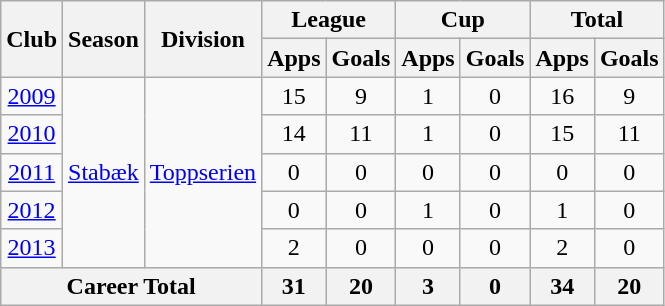<table class="wikitable" style="text-align: center;">
<tr>
<th rowspan="2">Club</th>
<th rowspan="2">Season</th>
<th rowspan="2">Division</th>
<th colspan="2">League</th>
<th colspan="2">Cup</th>
<th colspan="2">Total</th>
</tr>
<tr>
<th>Apps</th>
<th>Goals</th>
<th>Apps</th>
<th>Goals</th>
<th>Apps</th>
<th>Goals</th>
</tr>
<tr>
<td><a href='#'>2009</a></td>
<td rowspan="5" valign="center"><a href='#'>Stabæk</a></td>
<td rowspan="5" valign="center"><a href='#'>Toppserien</a></td>
<td>15</td>
<td>9</td>
<td>1</td>
<td>0</td>
<td>16</td>
<td>9</td>
</tr>
<tr>
<td><a href='#'>2010</a></td>
<td>14</td>
<td>11</td>
<td>1</td>
<td>0</td>
<td>15</td>
<td>11</td>
</tr>
<tr>
<td><a href='#'>2011</a></td>
<td>0</td>
<td>0</td>
<td>0</td>
<td>0</td>
<td>0</td>
<td>0</td>
</tr>
<tr>
<td><a href='#'>2012</a></td>
<td>0</td>
<td>0</td>
<td>1</td>
<td>0</td>
<td>1</td>
<td>0</td>
</tr>
<tr>
<td><a href='#'>2013</a></td>
<td>2</td>
<td>0</td>
<td>0</td>
<td>0</td>
<td>2</td>
<td>0</td>
</tr>
<tr>
<th colspan="3">Career Total</th>
<th>31</th>
<th>20</th>
<th>3</th>
<th>0</th>
<th>34</th>
<th>20</th>
</tr>
</table>
